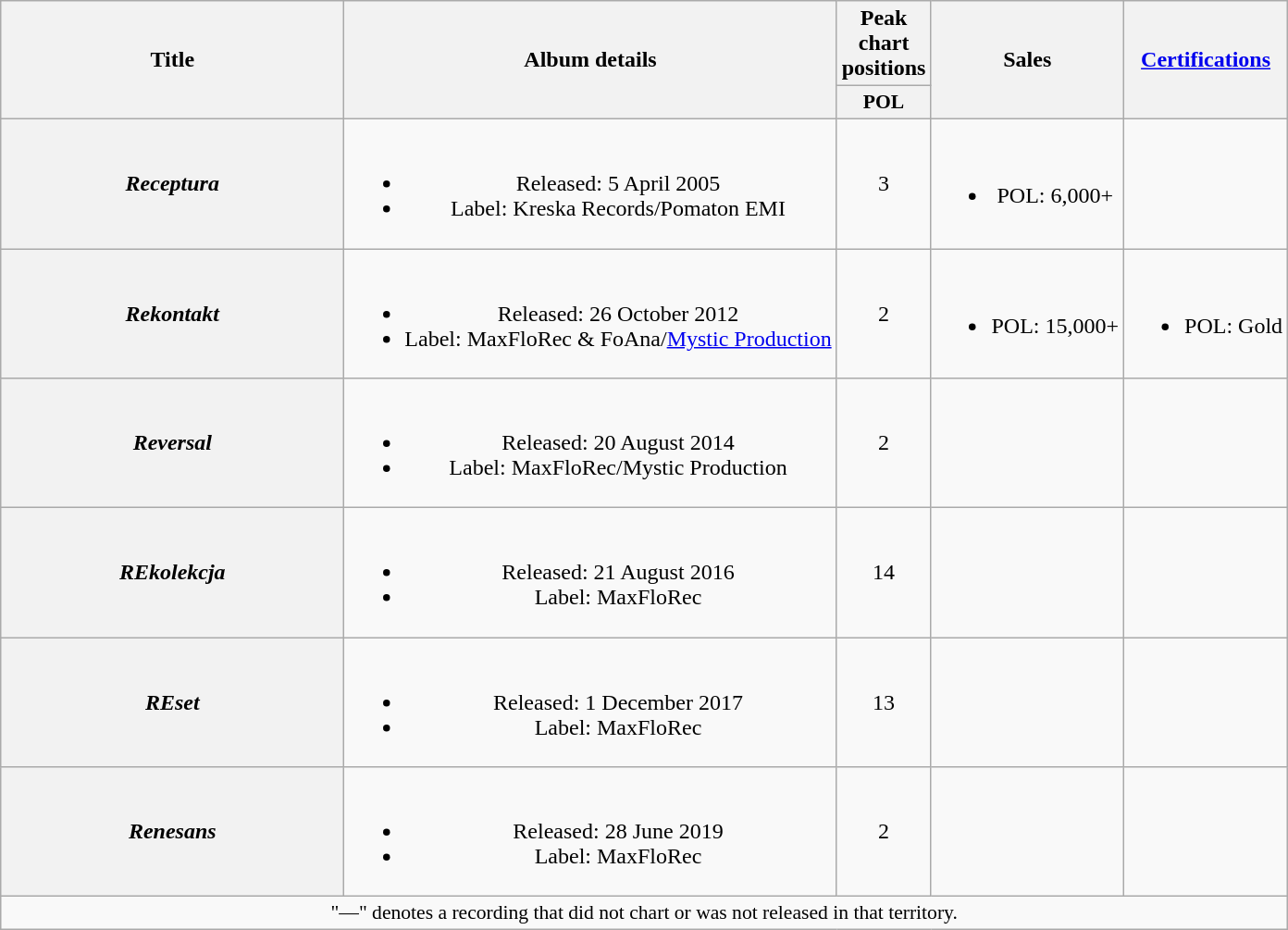<table class="wikitable plainrowheaders" style="text-align:center;">
<tr>
<th scope="col" rowspan="2" style="width:15em;">Title</th>
<th scope="col" rowspan="2">Album details</th>
<th scope="col" colspan="1">Peak chart positions</th>
<th scope="col" rowspan="2">Sales</th>
<th scope="col" rowspan="2"><a href='#'>Certifications</a></th>
</tr>
<tr>
<th scope="col" style="width:3em;font-size:90%;">POL<br></th>
</tr>
<tr>
<th scope="row"><em>Receptura</em></th>
<td><br><ul><li>Released: 5 April 2005</li><li>Label: Kreska Records/Pomaton EMI</li></ul></td>
<td>3</td>
<td><br><ul><li>POL: 6,000+</li></ul></td>
<td></td>
</tr>
<tr>
<th scope="row"><em>Rekontakt</em></th>
<td><br><ul><li>Released: 26 October 2012</li><li>Label: MaxFloRec & FoAna/<a href='#'>Mystic Production</a></li></ul></td>
<td>2</td>
<td><br><ul><li>POL: 15,000+</li></ul></td>
<td><br><ul><li>POL: Gold</li></ul></td>
</tr>
<tr>
<th scope="row"><em>Reversal</em></th>
<td><br><ul><li>Released: 20 August 2014</li><li>Label: MaxFloRec/Mystic Production</li></ul></td>
<td>2</td>
<td></td>
<td></td>
</tr>
<tr>
<th scope="row"><em>REkolekcja</em></th>
<td><br><ul><li>Released: 21 August 2016</li><li>Label: MaxFloRec</li></ul></td>
<td>14</td>
<td></td>
<td></td>
</tr>
<tr>
<th scope="row"><em>REset</em></th>
<td><br><ul><li>Released: 1 December 2017</li><li>Label: MaxFloRec</li></ul></td>
<td>13</td>
<td></td>
<td></td>
</tr>
<tr>
<th scope="row"><em>Renesans</em></th>
<td><br><ul><li>Released: 28 June 2019</li><li>Label: MaxFloRec</li></ul></td>
<td>2</td>
<td></td>
<td></td>
</tr>
<tr>
<td colspan="20" style="font-size:90%">"—" denotes a recording that did not chart or was not released in that territory.</td>
</tr>
</table>
